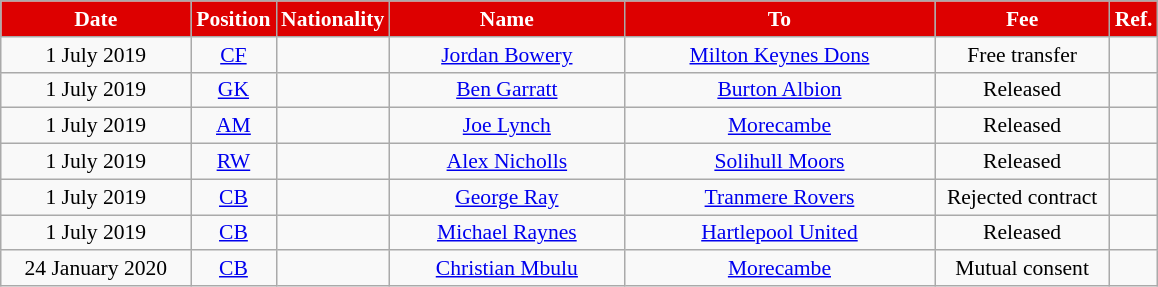<table class="wikitable"  style="text-align:center; font-size:90%; ">
<tr>
<th style="background:#d00; color:#FFFFFF; width:120px;">Date</th>
<th style="background:#d00; color:#FFFFFF; width:50px;">Position</th>
<th style="background:#d00; color:#FFFFFF; width:50px;">Nationality</th>
<th style="background:#d00; color:#FFFFFF; width:150px;">Name</th>
<th style="background:#d00; color:#FFFFFF; width:200px;">To</th>
<th style="background:#d00; color:#FFFFFF; width:110px;">Fee</th>
<th style="background:#d00; color:#FFFFFF; width:25px;">Ref.</th>
</tr>
<tr>
<td>1 July 2019</td>
<td><a href='#'>CF</a></td>
<td></td>
<td><a href='#'>Jordan Bowery</a></td>
<td> <a href='#'>Milton Keynes Dons</a></td>
<td>Free transfer</td>
<td></td>
</tr>
<tr>
<td>1 July 2019</td>
<td><a href='#'>GK</a></td>
<td></td>
<td><a href='#'>Ben Garratt</a></td>
<td> <a href='#'>Burton Albion</a></td>
<td>Released</td>
<td></td>
</tr>
<tr>
<td>1 July 2019</td>
<td><a href='#'>AM</a></td>
<td></td>
<td><a href='#'>Joe Lynch</a></td>
<td> <a href='#'>Morecambe</a></td>
<td>Released</td>
<td></td>
</tr>
<tr>
<td>1 July 2019</td>
<td><a href='#'>RW</a></td>
<td></td>
<td><a href='#'>Alex Nicholls</a></td>
<td> <a href='#'>Solihull Moors</a></td>
<td>Released</td>
<td></td>
</tr>
<tr>
<td>1 July 2019</td>
<td><a href='#'>CB</a></td>
<td></td>
<td><a href='#'>George Ray</a></td>
<td> <a href='#'>Tranmere Rovers</a></td>
<td>Rejected contract</td>
<td></td>
</tr>
<tr>
<td>1 July 2019</td>
<td><a href='#'>CB</a></td>
<td></td>
<td><a href='#'>Michael Raynes</a></td>
<td> <a href='#'>Hartlepool United</a></td>
<td>Released</td>
<td></td>
</tr>
<tr>
<td>24 January 2020</td>
<td><a href='#'>CB</a></td>
<td></td>
<td><a href='#'>Christian Mbulu</a></td>
<td> <a href='#'>Morecambe</a></td>
<td>Mutual consent</td>
<td></td>
</tr>
</table>
